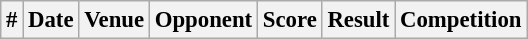<table class="wikitable" style="font-size: 95%;">
<tr>
<th>#</th>
<th>Date</th>
<th>Venue</th>
<th>Opponent</th>
<th>Score</th>
<th>Result</th>
<th>Competition<br></th>
</tr>
</table>
